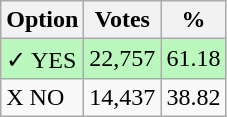<table class="wikitable">
<tr>
<th>Option</th>
<th>Votes</th>
<th>%</th>
</tr>
<tr>
<td style=background:#bbf8be>✓ YES</td>
<td style=background:#bbf8be>22,757</td>
<td style=background:#bbf8be>61.18</td>
</tr>
<tr>
<td>X NO</td>
<td>14,437</td>
<td>38.82</td>
</tr>
</table>
